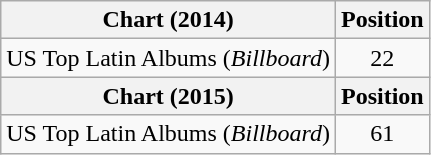<table class="wikitable">
<tr>
<th>Chart (2014)</th>
<th>Position</th>
</tr>
<tr>
<td>US Top Latin Albums (<em>Billboard</em>)</td>
<td style="text-align:center">22</td>
</tr>
<tr>
<th>Chart (2015)</th>
<th>Position</th>
</tr>
<tr>
<td>US Top Latin Albums (<em>Billboard</em>)</td>
<td style="text-align:center">61</td>
</tr>
</table>
